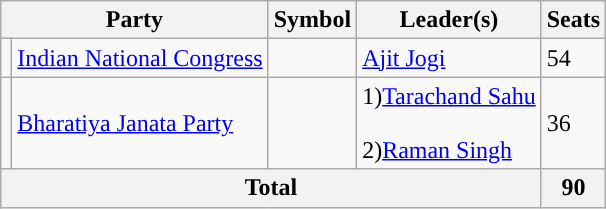<table class="wikitable">
<tr>
<th colspan="2">Party</th>
<th>Symbol</th>
<th>Leader(s)</th>
<th>Seats</th>
</tr>
<tr>
<td style="background-color: "></td>
<td><a href='#'>Indian National Congress</a></td>
<td></td>
<td><a href='#'>Ajit Jogi</a></td>
<td>54</td>
</tr>
<tr>
<td style="background-color: "></td>
<td><a href='#'>Bharatiya Janata Party</a></td>
<td></td>
<td>1)<a href='#'>Tarachand Sahu</a> <br><br>2)<a href='#'>Raman Singh</a></td>
<td>36</td>
</tr>
<tr>
<th colspan=4>Total</th>
<th>90</th>
</tr>
</table>
